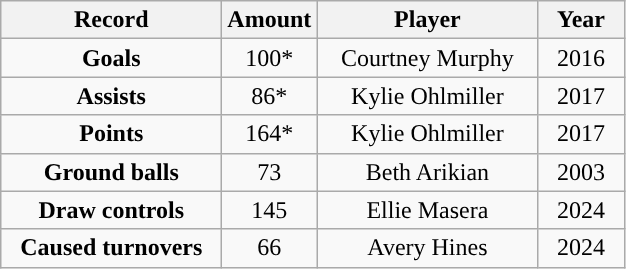<table class="wikitable">
<tr>
<th style="width:140px; ">Record</th>
<th style="width:35px; ">Amount</th>
<th style="width:140px; ">Player</th>
<th style="width:50px; ">Year</th>
</tr>
<tr style="text-align:center;">
<td><strong>Goals</strong></td>
<td>100*</td>
<td>Courtney Murphy</td>
<td>2016</td>
</tr>
<tr style="text-align:center;">
<td><strong>Assists</strong></td>
<td>86*</td>
<td>Kylie Ohlmiller</td>
<td>2017</td>
</tr>
<tr style="text-align:center;">
<td><strong>Points</strong></td>
<td>164*</td>
<td>Kylie Ohlmiller</td>
<td>2017</td>
</tr>
<tr style="text-align:center;">
<td><strong>Ground balls</strong></td>
<td>73</td>
<td>Beth Arikian</td>
<td>2003</td>
</tr>
<tr style="text-align:center;">
<td><strong>Draw controls</strong></td>
<td>145</td>
<td>Ellie Masera</td>
<td>2024</td>
</tr>
<tr style="text-align:center;">
<td><strong>Caused turnovers</strong></td>
<td>66</td>
<td>Avery Hines</td>
<td>2024</td>
</tr>
</table>
